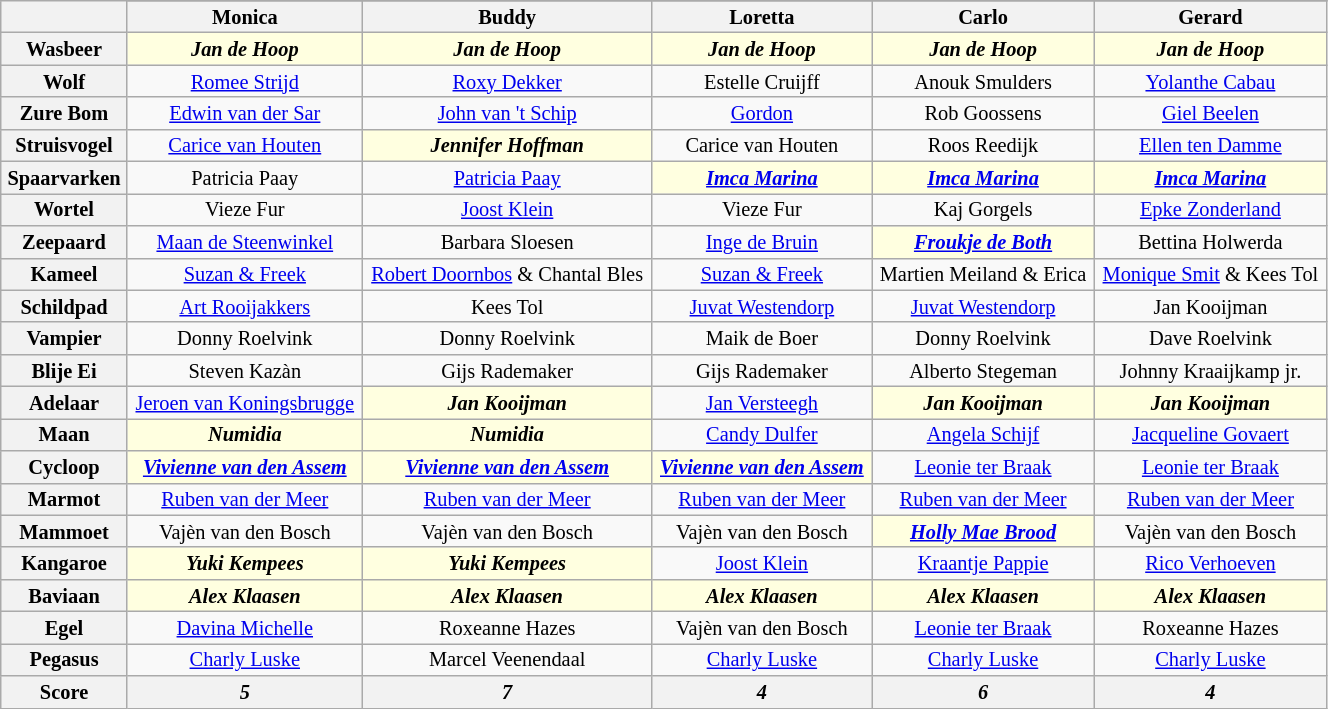<table class="wikitable" style="text-align:center; font-size:85%; line-height:15px; width:70%">
<tr>
<th rowspan="2"></th>
</tr>
<tr>
<th>Monica</th>
<th>Buddy</th>
<th>Loretta</th>
<th>Carlo</th>
<th>Gerard</th>
</tr>
<tr>
<th>Wasbeer</th>
<td bgcolor="lightyellow"><strong><em>Jan de Hoop</em></strong></td>
<td bgcolor="lightyellow"><strong><em>Jan de Hoop</em></strong></td>
<td bgcolor="lightyellow"><strong><em>Jan de Hoop</em></strong></td>
<td bgcolor="lightyellow"><strong><em>Jan de Hoop</em></strong></td>
<td bgcolor="lightyellow"><strong><em>Jan de Hoop</em></strong></td>
</tr>
<tr>
<th>Wolf</th>
<td><a href='#'>Romee Strijd</a></td>
<td><a href='#'>Roxy Dekker</a></td>
<td>Estelle Cruijff</td>
<td>Anouk Smulders</td>
<td><a href='#'>Yolanthe Cabau</a></td>
</tr>
<tr>
<th>Zure Bom</th>
<td><a href='#'>Edwin van der Sar</a></td>
<td><a href='#'>John van 't Schip</a></td>
<td><a href='#'>Gordon</a></td>
<td>Rob Goossens</td>
<td><a href='#'>Giel Beelen</a></td>
</tr>
<tr>
<th>Struisvogel</th>
<td><a href='#'>Carice van Houten</a></td>
<td bgcolor="lightyellow"><strong><em>Jennifer Hoffman</em></strong></td>
<td>Carice van Houten</td>
<td>Roos Reedijk</td>
<td><a href='#'>Ellen ten Damme</a></td>
</tr>
<tr>
<th>Spaarvarken</th>
<td>Patricia Paay</td>
<td><a href='#'>Patricia Paay</a></td>
<td bgcolor="lightyellow"><strong><em><a href='#'>Imca Marina</a></em></strong></td>
<td bgcolor="lightyellow"><strong><em><a href='#'>Imca Marina</a></em></strong></td>
<td bgcolor="lightyellow"><strong><em><a href='#'>Imca Marina</a></em></strong></td>
</tr>
<tr>
<th>Wortel</th>
<td>Vieze Fur</td>
<td><a href='#'>Joost Klein</a></td>
<td>Vieze Fur</td>
<td>Kaj Gorgels</td>
<td><a href='#'>Epke Zonderland</a></td>
</tr>
<tr>
<th>Zeepaard</th>
<td><a href='#'>Maan de Steenwinkel</a></td>
<td>Barbara Sloesen</td>
<td><a href='#'>Inge de Bruin</a></td>
<td bgcolor="lightyellow"><strong><em><a href='#'>Froukje de Both</a></em></strong></td>
<td>Bettina Holwerda</td>
</tr>
<tr>
<th>Kameel</th>
<td><a href='#'>Suzan & Freek</a></td>
<td><a href='#'>Robert Doornbos</a> & Chantal Bles</td>
<td><a href='#'>Suzan & Freek</a></td>
<td>Martien Meiland & Erica</td>
<td><a href='#'>Monique Smit</a> & Kees Tol</td>
</tr>
<tr>
<th>Schildpad</th>
<td><a href='#'>Art Rooijakkers</a></td>
<td>Kees Tol</td>
<td><a href='#'>Juvat Westendorp</a></td>
<td><a href='#'>Juvat Westendorp</a></td>
<td>Jan Kooijman</td>
</tr>
<tr>
<th>Vampier</th>
<td>Donny Roelvink</td>
<td>Donny Roelvink</td>
<td>Maik de Boer</td>
<td>Donny Roelvink</td>
<td>Dave Roelvink</td>
</tr>
<tr>
<th>Blije Ei</th>
<td>Steven Kazàn</td>
<td>Gijs Rademaker</td>
<td>Gijs Rademaker</td>
<td>Alberto Stegeman</td>
<td>Johnny Kraaijkamp jr.</td>
</tr>
<tr>
<th>Adelaar</th>
<td><a href='#'>Jeroen van Koningsbrugge</a></td>
<td bgcolor="lightyellow"><strong><em>Jan Kooijman</em></strong></td>
<td><a href='#'>Jan Versteegh</a></td>
<td bgcolor="lightyellow"><strong><em>Jan Kooijman</em></strong></td>
<td bgcolor="lightyellow"><strong><em>Jan Kooijman</em></strong></td>
</tr>
<tr>
<th>Maan</th>
<td bgcolor="lightyellow"><strong><em>Numidia</em></strong></td>
<td bgcolor="lightyellow"><strong><em>Numidia</em></strong></td>
<td><a href='#'>Candy Dulfer</a></td>
<td><a href='#'>Angela Schijf</a></td>
<td><a href='#'>Jacqueline Govaert</a></td>
</tr>
<tr>
<th>Cycloop</th>
<td bgcolor="lightyellow"><strong><em><a href='#'>Vivienne van den Assem</a></em></strong></td>
<td bgcolor="lightyellow"><strong><em><a href='#'>Vivienne van den Assem</a></em></strong></td>
<td bgcolor="lightyellow"><strong><em><a href='#'>Vivienne van den Assem</a></em></strong></td>
<td><a href='#'>Leonie ter Braak</a></td>
<td><a href='#'>Leonie ter Braak</a></td>
</tr>
<tr>
<th>Marmot</th>
<td><a href='#'>Ruben van der Meer</a></td>
<td><a href='#'>Ruben van der Meer</a></td>
<td><a href='#'>Ruben van der Meer</a></td>
<td><a href='#'>Ruben van der Meer</a></td>
<td><a href='#'>Ruben van der Meer</a></td>
</tr>
<tr>
<th>Mammoet</th>
<td>Vajèn van den Bosch</td>
<td>Vajèn van den Bosch</td>
<td>Vajèn van den Bosch</td>
<td bgcolor="lightyellow"><strong><em><a href='#'>Holly Mae Brood</a></em></strong></td>
<td>Vajèn van den Bosch</td>
</tr>
<tr>
<th>Kangaroe</th>
<td bgcolor="lightyellow"><strong><em>Yuki Kempees</em></strong></td>
<td bgcolor="lightyellow"><strong><em>Yuki Kempees</em></strong></td>
<td><a href='#'>Joost Klein</a></td>
<td><a href='#'>Kraantje Pappie</a></td>
<td><a href='#'>Rico Verhoeven</a></td>
</tr>
<tr>
<th>Baviaan</th>
<td bgcolor="lightyellow"><strong><em>Alex Klaasen</em></strong></td>
<td bgcolor="lightyellow"><strong><em>Alex Klaasen</em></strong></td>
<td bgcolor="lightyellow"><strong><em>Alex Klaasen</em></strong></td>
<td bgcolor="lightyellow"><strong><em>Alex Klaasen</em></strong></td>
<td bgcolor="lightyellow"><strong><em>Alex Klaasen</em></strong></td>
</tr>
<tr>
<th>Egel</th>
<td><a href='#'>Davina Michelle</a></td>
<td>Roxeanne Hazes</td>
<td>Vajèn van den Bosch</td>
<td><a href='#'>Leonie ter Braak</a></td>
<td>Roxeanne Hazes</td>
</tr>
<tr>
<th>Pegasus</th>
<td><a href='#'>Charly Luske</a></td>
<td>Marcel Veenendaal</td>
<td><a href='#'>Charly Luske</a></td>
<td><a href='#'>Charly Luske</a></td>
<td><a href='#'>Charly Luske</a></td>
</tr>
<tr>
<th>Score</th>
<th><em>5</em></th>
<th><em>7</em></th>
<th><em>4</em></th>
<th><em>6</em></th>
<th><em>4</em></th>
</tr>
</table>
